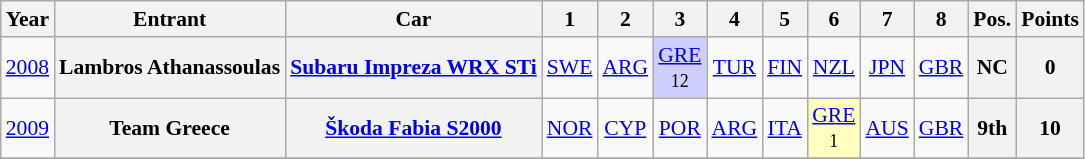<table class="wikitable" border="1" style="text-align:center; font-size:90%;">
<tr>
<th>Year</th>
<th>Entrant</th>
<th>Car</th>
<th>1</th>
<th>2</th>
<th>3</th>
<th>4</th>
<th>5</th>
<th>6</th>
<th>7</th>
<th>8</th>
<th>Pos.</th>
<th>Points</th>
</tr>
<tr>
<td><a href='#'>2008</a></td>
<th>Lambros Athanassoulas</th>
<th><a href='#'>Subaru Impreza WRX STi</a></th>
<td><a href='#'>SWE</a></td>
<td><a href='#'>ARG</a></td>
<td style="background:#CFCFFF;"><a href='#'>GRE</a><br><small>12</small></td>
<td><a href='#'>TUR</a></td>
<td><a href='#'>FIN</a></td>
<td><a href='#'>NZL</a></td>
<td><a href='#'>JPN</a></td>
<td><a href='#'>GBR</a></td>
<th>NC</th>
<th>0</th>
</tr>
<tr>
<td><a href='#'>2009</a></td>
<th>Team Greece</th>
<th><a href='#'>Škoda Fabia S2000</a></th>
<td><a href='#'>NOR</a></td>
<td><a href='#'>CYP</a></td>
<td><a href='#'>POR</a></td>
<td><a href='#'>ARG</a></td>
<td><a href='#'>ITA</a></td>
<td style="background:#FFFFBF;"><a href='#'>GRE</a><br><small>1</small></td>
<td><a href='#'>AUS</a></td>
<td><a href='#'>GBR</a></td>
<th>9th</th>
<th>10</th>
</tr>
<tr>
</tr>
</table>
